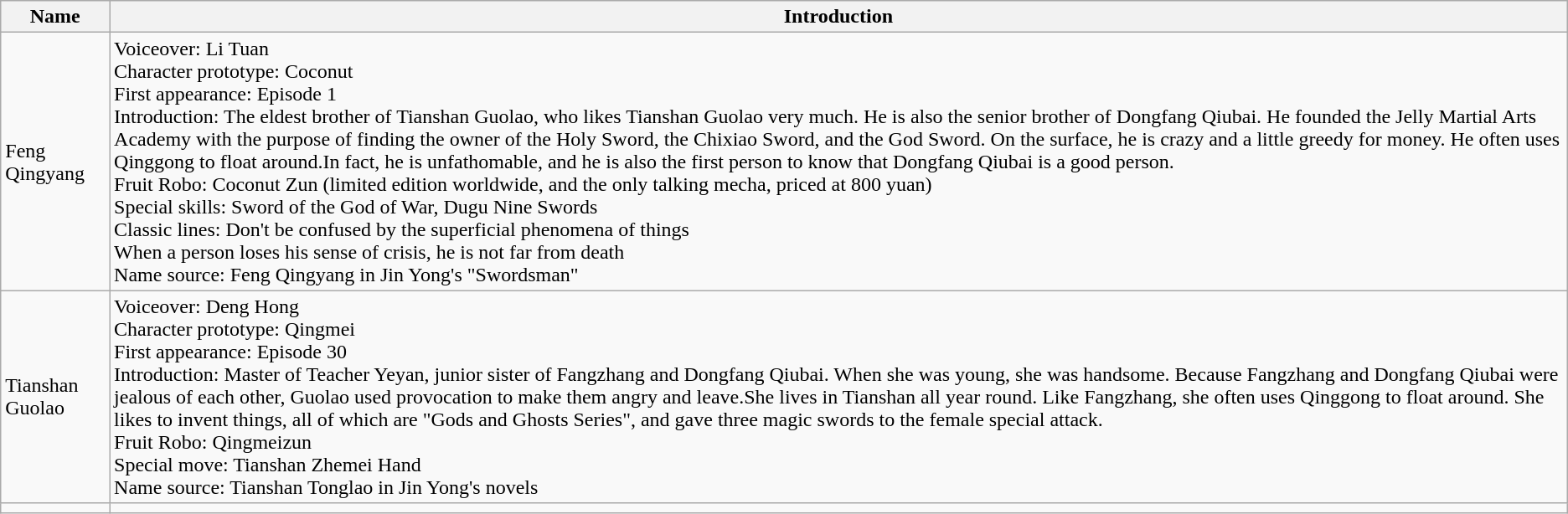<table class="wikitable">
<tr>
<th>Name</th>
<th>Introduction</th>
</tr>
<tr>
<td>Feng Qingyang</td>
<td>Voiceover: Li Tuan<br>Character prototype: Coconut<br>First appearance: Episode 1<br>Introduction: The eldest brother of Tianshan Guolao, who likes Tianshan Guolao very much. He is also the senior brother of Dongfang Qiubai. He founded the Jelly Martial Arts Academy with the purpose of finding the owner of the Holy Sword, the Chixiao Sword, and the God Sword. On the surface, he is crazy and a little greedy for money. He often uses Qinggong to float around.In fact, he is unfathomable, and he is also the first person to know that Dongfang Qiubai is a good person.<br>Fruit Robo: Coconut Zun (limited edition worldwide, and the only talking mecha, priced at 800 yuan)<br>Special skills: Sword of the God of War, Dugu Nine Swords<br>Classic lines: Don't be confused by the superficial phenomena of things<br>When a person loses his sense of crisis, he is not far from death<br>Name source: Feng Qingyang in Jin Yong's "Swordsman"</td>
</tr>
<tr>
<td>Tianshan Guolao</td>
<td>Voiceover: Deng Hong<br>Character prototype: Qingmei<br>First appearance: Episode 30<br>Introduction: Master of Teacher Yeyan, junior sister of Fangzhang and Dongfang Qiubai. When she was young, she was handsome. Because Fangzhang and Dongfang Qiubai were jealous of each other, Guolao used provocation to make them angry and leave.She lives in Tianshan all year round. Like Fangzhang, she often uses Qinggong to float around. She likes to invent things, all of which are "Gods and Ghosts Series", and gave three magic swords to the female special attack.<br>Fruit Robo: Qingmeizun<br>Special move: Tianshan Zhemei Hand<br>Name source: Tianshan Tonglao in Jin Yong's novels</td>
</tr>
<tr>
<td></td>
<td></td>
</tr>
</table>
